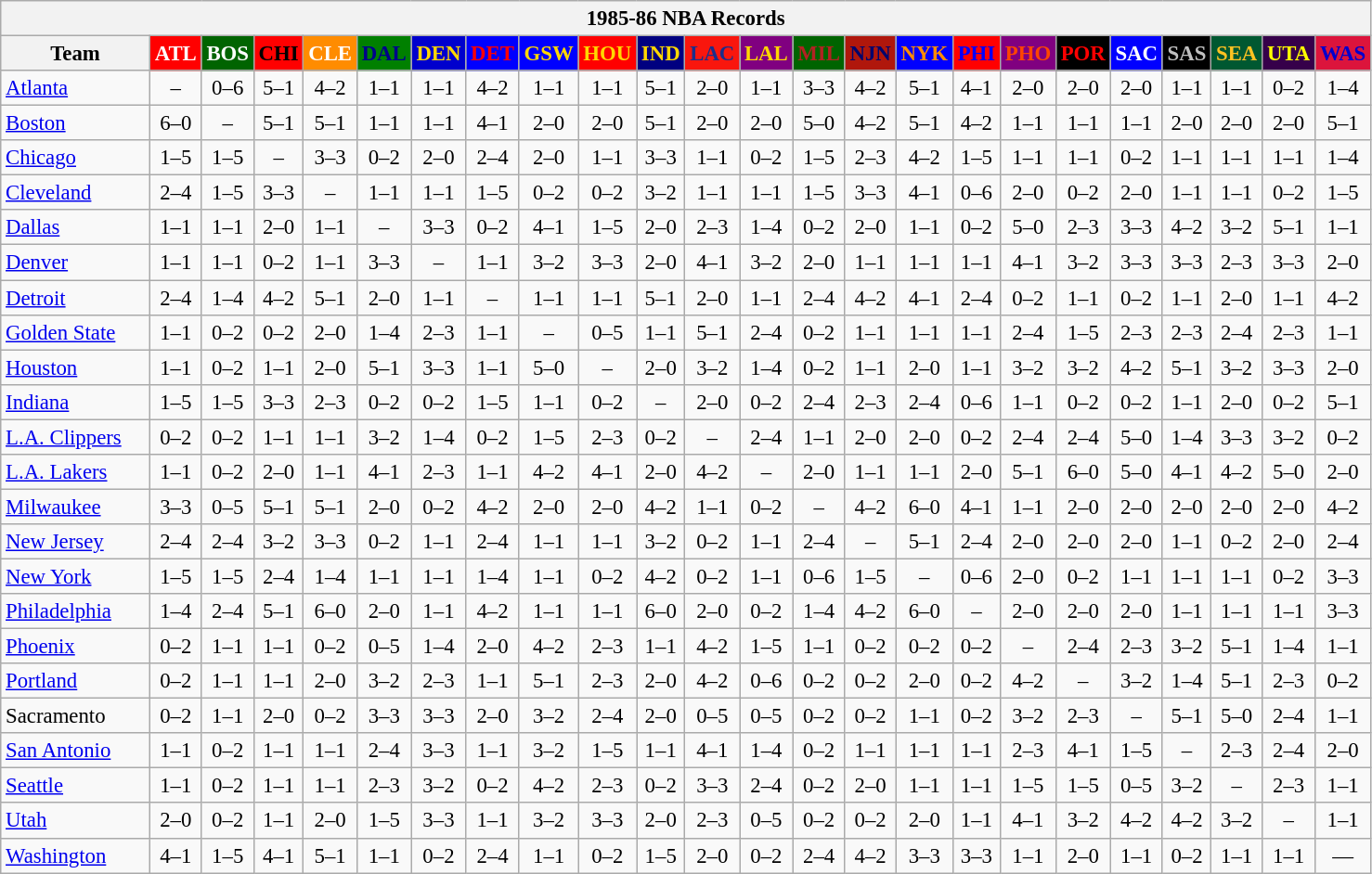<table class="wikitable" style="font-size:95%; text-align:center;">
<tr>
<th colspan=24>1985-86 NBA Records</th>
</tr>
<tr>
<th width=100>Team</th>
<th style="background:#FF0000;color:#FFFFFF;width=35">ATL</th>
<th style="background:#006400;color:#FFFFFF;width=35">BOS</th>
<th style="background:#FF0000;color:#000000;width=35">CHI</th>
<th style="background:#FF8C00;color:#FFFFFF;width=35">CLE</th>
<th style="background:#008000;color:#00008B;width=35">DAL</th>
<th style="background:#0000CD;color:#FFD700;width=35">DEN</th>
<th style="background:#0000FF;color:#FF0000;width=35">DET</th>
<th style="background:#0000FF;color:#FFD700;width=35">GSW</th>
<th style="background:#FF0000;color:#FFD700;width=35">HOU</th>
<th style="background:#000080;color:#FFD700;width=35">IND</th>
<th style="background:#F9160D;color:#1A2E8B;width=35">LAC</th>
<th style="background:#800080;color:#FFD700;width=35">LAL</th>
<th style="background:#006400;color:#B22222;width=35">MIL</th>
<th style="background:#B0170C;color:#00056D;width=35">NJN</th>
<th style="background:#0000FF;color:#FF8C00;width=35">NYK</th>
<th style="background:#FF0000;color:#0000FF;width=35">PHI</th>
<th style="background:#800080;color:#FF4500;width=35">PHO</th>
<th style="background:#000000;color:#FF0000;width=35">POR</th>
<th style="background:#0000FF;color:#FFFFFF;width=35">SAC</th>
<th style="background:#000000;color:#C0C0C0;width=35">SAS</th>
<th style="background:#005831;color:#FFC322;width=35">SEA</th>
<th style="background:#36004A;color:#FFFF00;width=35">UTA</th>
<th style="background:#DC143C;color:#0000CD;width=35">WAS</th>
</tr>
<tr>
<td style="text-align:left;"><a href='#'>Atlanta</a></td>
<td>–</td>
<td>0–6</td>
<td>5–1</td>
<td>4–2</td>
<td>1–1</td>
<td>1–1</td>
<td>4–2</td>
<td>1–1</td>
<td>1–1</td>
<td>5–1</td>
<td>2–0</td>
<td>1–1</td>
<td>3–3</td>
<td>4–2</td>
<td>5–1</td>
<td>4–1</td>
<td>2–0</td>
<td>2–0</td>
<td>2–0</td>
<td>1–1</td>
<td>1–1</td>
<td>0–2</td>
<td>1–4</td>
</tr>
<tr>
<td style="text-align:left;"><a href='#'>Boston</a></td>
<td>6–0</td>
<td>–</td>
<td>5–1</td>
<td>5–1</td>
<td>1–1</td>
<td>1–1</td>
<td>4–1</td>
<td>2–0</td>
<td>2–0</td>
<td>5–1</td>
<td>2–0</td>
<td>2–0</td>
<td>5–0</td>
<td>4–2</td>
<td>5–1</td>
<td>4–2</td>
<td>1–1</td>
<td>1–1</td>
<td>1–1</td>
<td>2–0</td>
<td>2–0</td>
<td>2–0</td>
<td>5–1</td>
</tr>
<tr>
<td style="text-align:left;"><a href='#'>Chicago</a></td>
<td>1–5</td>
<td>1–5</td>
<td>–</td>
<td>3–3</td>
<td>0–2</td>
<td>2–0</td>
<td>2–4</td>
<td>2–0</td>
<td>1–1</td>
<td>3–3</td>
<td>1–1</td>
<td>0–2</td>
<td>1–5</td>
<td>2–3</td>
<td>4–2</td>
<td>1–5</td>
<td>1–1</td>
<td>1–1</td>
<td>0–2</td>
<td>1–1</td>
<td>1–1</td>
<td>1–1</td>
<td>1–4</td>
</tr>
<tr>
<td style="text-align:left;"><a href='#'>Cleveland</a></td>
<td>2–4</td>
<td>1–5</td>
<td>3–3</td>
<td>–</td>
<td>1–1</td>
<td>1–1</td>
<td>1–5</td>
<td>0–2</td>
<td>0–2</td>
<td>3–2</td>
<td>1–1</td>
<td>1–1</td>
<td>1–5</td>
<td>3–3</td>
<td>4–1</td>
<td>0–6</td>
<td>2–0</td>
<td>0–2</td>
<td>2–0</td>
<td>1–1</td>
<td>1–1</td>
<td>0–2</td>
<td>1–5</td>
</tr>
<tr>
<td style="text-align:left;"><a href='#'>Dallas</a></td>
<td>1–1</td>
<td>1–1</td>
<td>2–0</td>
<td>1–1</td>
<td>–</td>
<td>3–3</td>
<td>0–2</td>
<td>4–1</td>
<td>1–5</td>
<td>2–0</td>
<td>2–3</td>
<td>1–4</td>
<td>0–2</td>
<td>2–0</td>
<td>1–1</td>
<td>0–2</td>
<td>5–0</td>
<td>2–3</td>
<td>3–3</td>
<td>4–2</td>
<td>3–2</td>
<td>5–1</td>
<td>1–1</td>
</tr>
<tr>
<td style="text-align:left;"><a href='#'>Denver</a></td>
<td>1–1</td>
<td>1–1</td>
<td>0–2</td>
<td>1–1</td>
<td>3–3</td>
<td>–</td>
<td>1–1</td>
<td>3–2</td>
<td>3–3</td>
<td>2–0</td>
<td>4–1</td>
<td>3–2</td>
<td>2–0</td>
<td>1–1</td>
<td>1–1</td>
<td>1–1</td>
<td>4–1</td>
<td>3–2</td>
<td>3–3</td>
<td>3–3</td>
<td>2–3</td>
<td>3–3</td>
<td>2–0</td>
</tr>
<tr>
<td style="text-align:left;"><a href='#'>Detroit</a></td>
<td>2–4</td>
<td>1–4</td>
<td>4–2</td>
<td>5–1</td>
<td>2–0</td>
<td>1–1</td>
<td>–</td>
<td>1–1</td>
<td>1–1</td>
<td>5–1</td>
<td>2–0</td>
<td>1–1</td>
<td>2–4</td>
<td>4–2</td>
<td>4–1</td>
<td>2–4</td>
<td>0–2</td>
<td>1–1</td>
<td>0–2</td>
<td>1–1</td>
<td>2–0</td>
<td>1–1</td>
<td>4–2</td>
</tr>
<tr>
<td style="text-align:left;"><a href='#'>Golden State</a></td>
<td>1–1</td>
<td>0–2</td>
<td>0–2</td>
<td>2–0</td>
<td>1–4</td>
<td>2–3</td>
<td>1–1</td>
<td>–</td>
<td>0–5</td>
<td>1–1</td>
<td>5–1</td>
<td>2–4</td>
<td>0–2</td>
<td>1–1</td>
<td>1–1</td>
<td>1–1</td>
<td>2–4</td>
<td>1–5</td>
<td>2–3</td>
<td>2–3</td>
<td>2–4</td>
<td>2–3</td>
<td>1–1</td>
</tr>
<tr>
<td style="text-align:left;"><a href='#'>Houston</a></td>
<td>1–1</td>
<td>0–2</td>
<td>1–1</td>
<td>2–0</td>
<td>5–1</td>
<td>3–3</td>
<td>1–1</td>
<td>5–0</td>
<td>–</td>
<td>2–0</td>
<td>3–2</td>
<td>1–4</td>
<td>0–2</td>
<td>1–1</td>
<td>2–0</td>
<td>1–1</td>
<td>3–2</td>
<td>3–2</td>
<td>4–2</td>
<td>5–1</td>
<td>3–2</td>
<td>3–3</td>
<td>2–0</td>
</tr>
<tr>
<td style="text-align:left;"><a href='#'>Indiana</a></td>
<td>1–5</td>
<td>1–5</td>
<td>3–3</td>
<td>2–3</td>
<td>0–2</td>
<td>0–2</td>
<td>1–5</td>
<td>1–1</td>
<td>0–2</td>
<td>–</td>
<td>2–0</td>
<td>0–2</td>
<td>2–4</td>
<td>2–3</td>
<td>2–4</td>
<td>0–6</td>
<td>1–1</td>
<td>0–2</td>
<td>0–2</td>
<td>1–1</td>
<td>2–0</td>
<td>0–2</td>
<td>5–1</td>
</tr>
<tr>
<td style="text-align:left;"><a href='#'>L.A. Clippers</a></td>
<td>0–2</td>
<td>0–2</td>
<td>1–1</td>
<td>1–1</td>
<td>3–2</td>
<td>1–4</td>
<td>0–2</td>
<td>1–5</td>
<td>2–3</td>
<td>0–2</td>
<td>–</td>
<td>2–4</td>
<td>1–1</td>
<td>2–0</td>
<td>2–0</td>
<td>0–2</td>
<td>2–4</td>
<td>2–4</td>
<td>5–0</td>
<td>1–4</td>
<td>3–3</td>
<td>3–2</td>
<td>0–2</td>
</tr>
<tr>
<td style="text-align:left;"><a href='#'>L.A. Lakers</a></td>
<td>1–1</td>
<td>0–2</td>
<td>2–0</td>
<td>1–1</td>
<td>4–1</td>
<td>2–3</td>
<td>1–1</td>
<td>4–2</td>
<td>4–1</td>
<td>2–0</td>
<td>4–2</td>
<td>–</td>
<td>2–0</td>
<td>1–1</td>
<td>1–1</td>
<td>2–0</td>
<td>5–1</td>
<td>6–0</td>
<td>5–0</td>
<td>4–1</td>
<td>4–2</td>
<td>5–0</td>
<td>2–0</td>
</tr>
<tr>
<td style="text-align:left;"><a href='#'>Milwaukee</a></td>
<td>3–3</td>
<td>0–5</td>
<td>5–1</td>
<td>5–1</td>
<td>2–0</td>
<td>0–2</td>
<td>4–2</td>
<td>2–0</td>
<td>2–0</td>
<td>4–2</td>
<td>1–1</td>
<td>0–2</td>
<td>–</td>
<td>4–2</td>
<td>6–0</td>
<td>4–1</td>
<td>1–1</td>
<td>2–0</td>
<td>2–0</td>
<td>2–0</td>
<td>2–0</td>
<td>2–0</td>
<td>4–2</td>
</tr>
<tr>
<td style="text-align:left;"><a href='#'>New Jersey</a></td>
<td>2–4</td>
<td>2–4</td>
<td>3–2</td>
<td>3–3</td>
<td>0–2</td>
<td>1–1</td>
<td>2–4</td>
<td>1–1</td>
<td>1–1</td>
<td>3–2</td>
<td>0–2</td>
<td>1–1</td>
<td>2–4</td>
<td>–</td>
<td>5–1</td>
<td>2–4</td>
<td>2–0</td>
<td>2–0</td>
<td>2–0</td>
<td>1–1</td>
<td>0–2</td>
<td>2–0</td>
<td>2–4</td>
</tr>
<tr>
<td style="text-align:left;"><a href='#'>New York</a></td>
<td>1–5</td>
<td>1–5</td>
<td>2–4</td>
<td>1–4</td>
<td>1–1</td>
<td>1–1</td>
<td>1–4</td>
<td>1–1</td>
<td>0–2</td>
<td>4–2</td>
<td>0–2</td>
<td>1–1</td>
<td>0–6</td>
<td>1–5</td>
<td>–</td>
<td>0–6</td>
<td>2–0</td>
<td>0–2</td>
<td>1–1</td>
<td>1–1</td>
<td>1–1</td>
<td>0–2</td>
<td>3–3</td>
</tr>
<tr>
<td style="text-align:left;"><a href='#'>Philadelphia</a></td>
<td>1–4</td>
<td>2–4</td>
<td>5–1</td>
<td>6–0</td>
<td>2–0</td>
<td>1–1</td>
<td>4–2</td>
<td>1–1</td>
<td>1–1</td>
<td>6–0</td>
<td>2–0</td>
<td>0–2</td>
<td>1–4</td>
<td>4–2</td>
<td>6–0</td>
<td>–</td>
<td>2–0</td>
<td>2–0</td>
<td>2–0</td>
<td>1–1</td>
<td>1–1</td>
<td>1–1</td>
<td>3–3</td>
</tr>
<tr>
<td style="text-align:left;"><a href='#'>Phoenix</a></td>
<td>0–2</td>
<td>1–1</td>
<td>1–1</td>
<td>0–2</td>
<td>0–5</td>
<td>1–4</td>
<td>2–0</td>
<td>4–2</td>
<td>2–3</td>
<td>1–1</td>
<td>4–2</td>
<td>1–5</td>
<td>1–1</td>
<td>0–2</td>
<td>0–2</td>
<td>0–2</td>
<td>–</td>
<td>2–4</td>
<td>2–3</td>
<td>3–2</td>
<td>5–1</td>
<td>1–4</td>
<td>1–1</td>
</tr>
<tr>
<td style="text-align:left;"><a href='#'>Portland</a></td>
<td>0–2</td>
<td>1–1</td>
<td>1–1</td>
<td>2–0</td>
<td>3–2</td>
<td>2–3</td>
<td>1–1</td>
<td>5–1</td>
<td>2–3</td>
<td>2–0</td>
<td>4–2</td>
<td>0–6</td>
<td>0–2</td>
<td>0–2</td>
<td>2–0</td>
<td>0–2</td>
<td>4–2</td>
<td>–</td>
<td>3–2</td>
<td>1–4</td>
<td>5–1</td>
<td>2–3</td>
<td>0–2</td>
</tr>
<tr>
<td style="text-align:left;">Sacramento</td>
<td>0–2</td>
<td>1–1</td>
<td>2–0</td>
<td>0–2</td>
<td>3–3</td>
<td>3–3</td>
<td>2–0</td>
<td>3–2</td>
<td>2–4</td>
<td>2–0</td>
<td>0–5</td>
<td>0–5</td>
<td>0–2</td>
<td>0–2</td>
<td>1–1</td>
<td>0–2</td>
<td>3–2</td>
<td>2–3</td>
<td>–</td>
<td>5–1</td>
<td>5–0</td>
<td>2–4</td>
<td>1–1</td>
</tr>
<tr>
<td style="text-align:left;"><a href='#'>San Antonio</a></td>
<td>1–1</td>
<td>0–2</td>
<td>1–1</td>
<td>1–1</td>
<td>2–4</td>
<td>3–3</td>
<td>1–1</td>
<td>3–2</td>
<td>1–5</td>
<td>1–1</td>
<td>4–1</td>
<td>1–4</td>
<td>0–2</td>
<td>1–1</td>
<td>1–1</td>
<td>1–1</td>
<td>2–3</td>
<td>4–1</td>
<td>1–5</td>
<td>–</td>
<td>2–3</td>
<td>2–4</td>
<td>2–0</td>
</tr>
<tr>
<td style="text-align:left;"><a href='#'>Seattle</a></td>
<td>1–1</td>
<td>0–2</td>
<td>1–1</td>
<td>1–1</td>
<td>2–3</td>
<td>3–2</td>
<td>0–2</td>
<td>4–2</td>
<td>2–3</td>
<td>0–2</td>
<td>3–3</td>
<td>2–4</td>
<td>0–2</td>
<td>2–0</td>
<td>1–1</td>
<td>1–1</td>
<td>1–5</td>
<td>1–5</td>
<td>0–5</td>
<td>3–2</td>
<td>–</td>
<td>2–3</td>
<td>1–1</td>
</tr>
<tr>
<td style="text-align:left;"><a href='#'>Utah</a></td>
<td>2–0</td>
<td>0–2</td>
<td>1–1</td>
<td>2–0</td>
<td>1–5</td>
<td>3–3</td>
<td>1–1</td>
<td>3–2</td>
<td>3–3</td>
<td>2–0</td>
<td>2–3</td>
<td>0–5</td>
<td>0–2</td>
<td>0–2</td>
<td>2–0</td>
<td>1–1</td>
<td>4–1</td>
<td>3–2</td>
<td>4–2</td>
<td>4–2</td>
<td>3–2</td>
<td>–</td>
<td>1–1</td>
</tr>
<tr>
<td style="text-align:left;"><a href='#'>Washington</a></td>
<td>4–1</td>
<td>1–5</td>
<td>4–1</td>
<td>5–1</td>
<td>1–1</td>
<td>0–2</td>
<td>2–4</td>
<td>1–1</td>
<td>0–2</td>
<td>1–5</td>
<td>2–0</td>
<td>0–2</td>
<td>2–4</td>
<td>4–2</td>
<td>3–3</td>
<td>3–3</td>
<td>1–1</td>
<td>2–0</td>
<td>1–1</td>
<td>0–2</td>
<td>1–1</td>
<td>1–1</td>
<td>—</td>
</tr>
</table>
